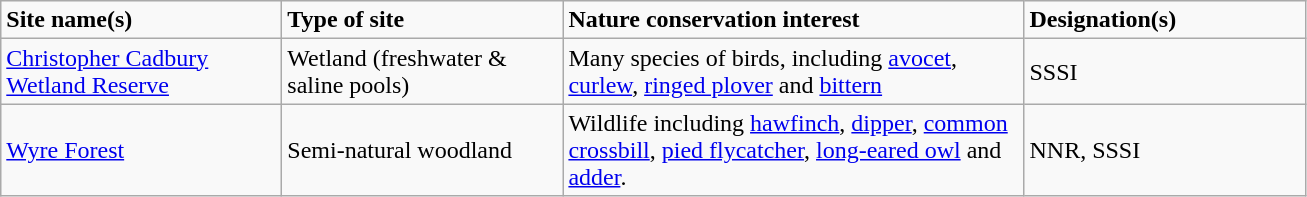<table class="wikitable">
<tr>
<td style="width:180px"><strong>Site name(s)</strong></td>
<td style="width:180px"><strong>Type of site</strong></td>
<td style="width:300px"><strong>Nature conservation interest</strong></td>
<td style="width:180px"><strong>Designation(s)</strong></td>
</tr>
<tr>
<td><a href='#'>Christopher Cadbury Wetland Reserve</a></td>
<td>Wetland (freshwater & saline pools)</td>
<td>Many species of birds, including <a href='#'>avocet</a>, <a href='#'>curlew</a>, <a href='#'>ringed plover</a> and <a href='#'>bittern</a></td>
<td>SSSI</td>
</tr>
<tr>
<td><a href='#'>Wyre Forest</a></td>
<td>Semi-natural woodland</td>
<td>Wildlife including <a href='#'>hawfinch</a>, <a href='#'>dipper</a>, <a href='#'>common crossbill</a>, <a href='#'>pied flycatcher</a>, <a href='#'>long-eared owl</a> and <a href='#'>adder</a>.</td>
<td>NNR, SSSI</td>
</tr>
</table>
